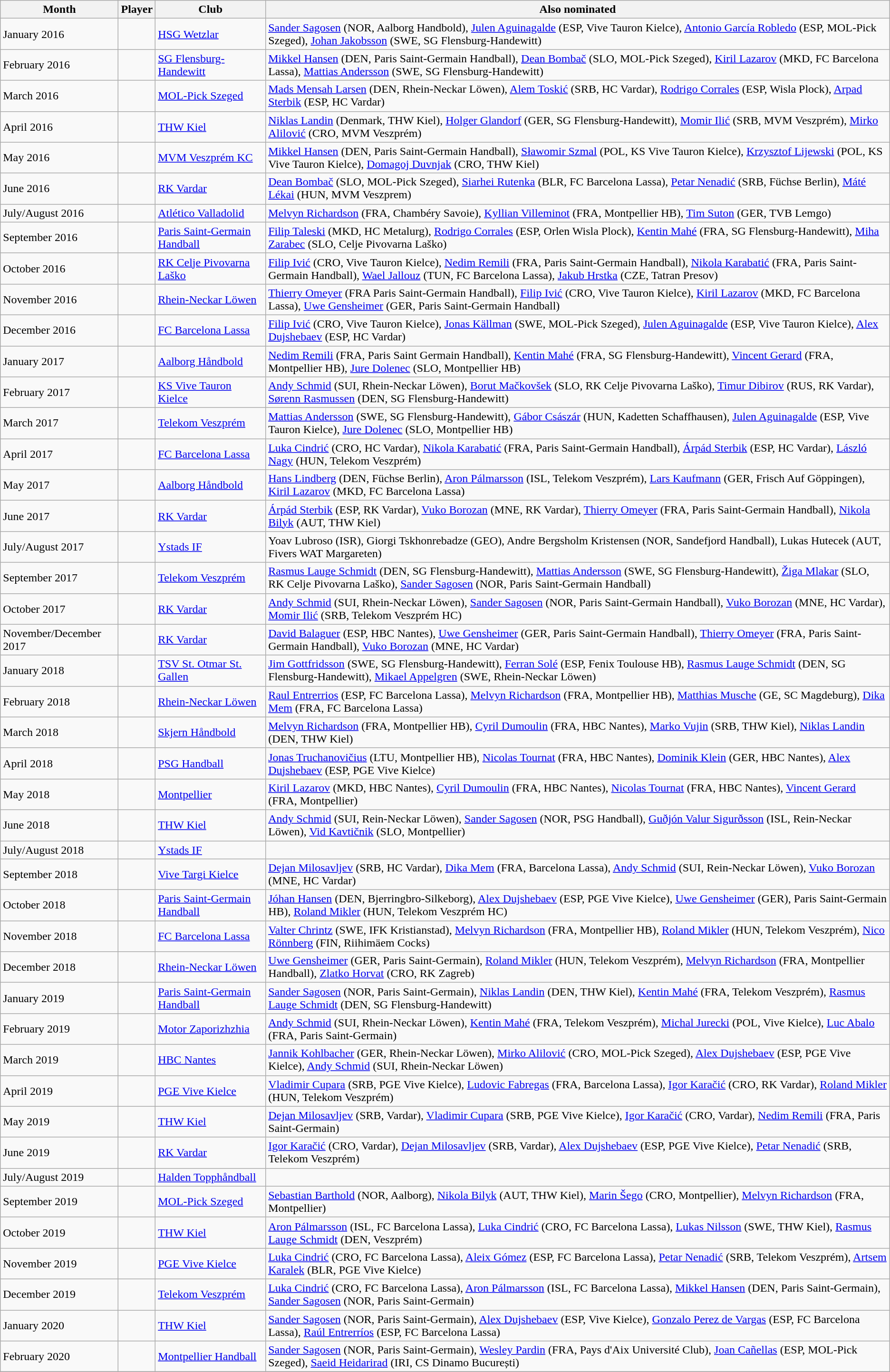<table class="wikitable">
<tr>
<th>Month</th>
<th>Player</th>
<th>Club</th>
<th>Also nominated</th>
</tr>
<tr>
<td>January 2016</td>
<td></td>
<td> <a href='#'>HSG Wetzlar</a></td>
<td><a href='#'>Sander Sagosen</a> (NOR, Aalborg Handbold), <a href='#'>Julen Aguinagalde</a> (ESP, Vive Tauron Kielce), <a href='#'>Antonio García Robledo</a> (ESP, MOL-Pick Szeged), <a href='#'>Johan Jakobsson</a> (SWE, SG Flensburg-Handewitt)</td>
</tr>
<tr>
<td>February 2016 </td>
<td></td>
<td> <a href='#'>SG Flensburg-Handewitt</a></td>
<td><a href='#'>Mikkel Hansen</a> (DEN, Paris Saint-Germain Handball), <a href='#'>Dean Bombač</a> (SLO, MOL-Pick Szeged), <a href='#'>Kiril Lazarov</a> (MKD, FC Barcelona Lassa), <a href='#'>Mattias Andersson</a> (SWE, SG Flensburg-Handewitt)</td>
</tr>
<tr>
<td>March 2016 </td>
<td></td>
<td> <a href='#'>MOL-Pick Szeged</a></td>
<td><a href='#'>Mads Mensah Larsen</a> (DEN, Rhein-Neckar Löwen), <a href='#'>Alem Toskić</a> (SRB, HC Vardar), <a href='#'>Rodrigo Corrales</a> (ESP, Wisla Plock), <a href='#'>Arpad Sterbik</a> (ESP, HC Vardar)</td>
</tr>
<tr>
<td>April 2016 </td>
<td></td>
<td> <a href='#'>THW Kiel</a></td>
<td><a href='#'>Niklas Landin</a> (Denmark, THW Kiel), <a href='#'>Holger Glandorf</a> (GER, SG Flensburg-Handewitt), <a href='#'>Momir Ilić</a> (SRB, MVM Veszprém), <a href='#'>Mirko Alilović</a> (CRO, MVM Veszprém)</td>
</tr>
<tr>
<td>May 2016 </td>
<td></td>
<td> <a href='#'>MVM Veszprém KC</a></td>
<td><a href='#'>Mikkel Hansen</a> (DEN, Paris Saint-Germain Handball), <a href='#'>Sławomir Szmal</a> (POL, KS Vive Tauron Kielce), <a href='#'>Krzysztof Lijewski</a> (POL, KS Vive Tauron Kielce), <a href='#'>Domagoj Duvnjak</a> (CRO, THW Kiel)</td>
</tr>
<tr>
<td>June 2016 </td>
<td></td>
<td> <a href='#'>RK Vardar</a></td>
<td><a href='#'>Dean Bombač</a> (SLO, MOL-Pick Szeged), <a href='#'>Siarhei Rutenka</a> (BLR, FC Barcelona Lassa), <a href='#'>Petar Nenadić</a> (SRB, Füchse Berlin), <a href='#'>Máté Lékai</a> (HUN, MVM Veszprem)</td>
</tr>
<tr>
<td>July/August 2016 </td>
<td></td>
<td> <a href='#'>Atlético Valladolid</a></td>
<td><a href='#'>Melvyn Richardson</a> (FRA, Chambéry Savoie), <a href='#'>Kyllian Villeminot</a> (FRA, Montpellier HB), <a href='#'>Tim Suton</a> (GER, TVB Lemgo)</td>
</tr>
<tr>
<td>September 2016 </td>
<td></td>
<td> <a href='#'>Paris Saint-Germain Handball</a></td>
<td><a href='#'>Filip Taleski</a> (MKD, HC Metalurg), <a href='#'>Rodrigo Corrales</a> (ESP, Orlen Wisla Plock), <a href='#'>Kentin Mahé</a> (FRA, SG Flensburg-Handewitt), <a href='#'>Miha Zarabec</a> (SLO, Celje Pivovarna Laško)</td>
</tr>
<tr>
<td>October 2016 </td>
<td></td>
<td> <a href='#'> RK Celje Pivovarna Laško</a></td>
<td><a href='#'>Filip Ivić</a> (CRO, Vive Tauron Kielce), <a href='#'>Nedim Remili</a> (FRA, Paris Saint-Germain Handball), <a href='#'>Nikola Karabatić</a> (FRA, Paris Saint-Germain Handball), <a href='#'>Wael Jallouz</a> (TUN, FC Barcelona Lassa), <a href='#'>Jakub Hrstka</a> (CZE, Tatran Presov)</td>
</tr>
<tr>
<td>November 2016 </td>
<td></td>
<td> <a href='#'>Rhein-Neckar Löwen</a></td>
<td><a href='#'>Thierry Omeyer</a> (FRA Paris Saint-Germain Handball), <a href='#'>Filip Ivić</a> (CRO, Vive Tauron Kielce), <a href='#'>Kiril Lazarov</a> (MKD, FC Barcelona Lassa), <a href='#'>Uwe Gensheimer</a> (GER, Paris Saint-Germain Handball)</td>
</tr>
<tr>
<td>December 2016 </td>
<td></td>
<td> <a href='#'>FC Barcelona Lassa</a></td>
<td><a href='#'>Filip Ivić</a> (CRO, Vive Tauron Kielce), <a href='#'>Jonas Källman</a> (SWE, MOL-Pick Szeged), <a href='#'>Julen Aguinagalde</a> (ESP, Vive Tauron Kielce), <a href='#'>Alex Dujshebaev</a> (ESP, HC Vardar)</td>
</tr>
<tr>
<td>January 2017 </td>
<td></td>
<td> <a href='#'>Aalborg Håndbold</a></td>
<td><a href='#'>Nedim Remili</a> (FRA, Paris Saint Germain Handball), <a href='#'>Kentin Mahé</a> (FRA, SG Flensburg-Handewitt), <a href='#'>Vincent Gerard</a> (FRA, Montpellier HB), <a href='#'>Jure Dolenec</a> (SLO, Montpellier HB)</td>
</tr>
<tr>
<td>February 2017 </td>
<td></td>
<td> <a href='#'>KS Vive Tauron Kielce</a></td>
<td><a href='#'>Andy Schmid</a> (SUI, Rhein-Neckar Löwen), <a href='#'>Borut Mačkovšek</a> (SLO, RK Celje Pivovarna Laško), <a href='#'>Timur Dibirov</a> (RUS, RK Vardar), <a href='#'>Sørenn Rasmussen</a> (DEN, SG Flensburg-Handewitt)</td>
</tr>
<tr>
<td>March 2017 </td>
<td></td>
<td> <a href='#'>Telekom Veszprém</a></td>
<td><a href='#'>Mattias Andersson</a> (SWE, SG Flensburg-Handewitt), <a href='#'>Gábor Császár</a> (HUN, Kadetten Schaffhausen), <a href='#'>Julen Aguinagalde</a> (ESP, Vive Tauron Kielce), <a href='#'>Jure Dolenec</a> (SLO, Montpellier HB)</td>
</tr>
<tr>
<td>April 2017 </td>
<td></td>
<td> <a href='#'>FC Barcelona Lassa</a></td>
<td><a href='#'>Luka Cindrić</a> (CRO, HC Vardar), <a href='#'>Nikola Karabatić</a> (FRA, Paris Saint-Germain Handball), <a href='#'>Árpád Sterbik</a> (ESP, HC Vardar), <a href='#'>László Nagy</a> (HUN, Telekom Veszprém)</td>
</tr>
<tr>
<td>May 2017 </td>
<td></td>
<td> <a href='#'>Aalborg Håndbold</a></td>
<td><a href='#'>Hans Lindberg</a> (DEN, Füchse Berlin), <a href='#'>Aron Pálmarsson</a> (ISL, Telekom Veszprém), <a href='#'>Lars Kaufmann</a> (GER, Frisch Auf Göppingen), <a href='#'>Kiril Lazarov</a> (MKD, FC Barcelona Lassa)</td>
</tr>
<tr>
<td>June 2017 </td>
<td></td>
<td> <a href='#'>RK Vardar</a></td>
<td><a href='#'>Árpád Sterbik</a> (ESP, RK Vardar), <a href='#'>Vuko Borozan</a> (MNE, RK Vardar), <a href='#'>Thierry Omeyer</a> (FRA, Paris Saint-Germain Handball), <a href='#'>Nikola Bilyk</a> (AUT, THW Kiel)</td>
</tr>
<tr>
<td>July/August 2017 </td>
<td></td>
<td> <a href='#'>Ystads IF</a></td>
<td>Yoav Lubroso (ISR), Giorgi Tskhonrebadze (GEO), Andre Bergsholm Kristensen (NOR, Sandefjord Handball), Lukas Hutecek (AUT, Fivers WAT Margareten)</td>
</tr>
<tr>
<td>September 2017 </td>
<td></td>
<td> <a href='#'>Telekom Veszprém</a></td>
<td><a href='#'>Rasmus Lauge Schmidt</a> (DEN, SG Flensburg-Handewitt), <a href='#'>Mattias Andersson</a> (SWE, SG Flensburg-Handewitt), <a href='#'>Žiga Mlakar</a> (SLO, RK Celje Pivovarna Laško), <a href='#'>Sander Sagosen</a> (NOR, Paris Saint-Germain Handball)</td>
</tr>
<tr>
<td>October 2017 </td>
<td></td>
<td> <a href='#'>RK Vardar</a></td>
<td><a href='#'>Andy Schmid</a> (SUI, Rhein-Neckar Löwen), <a href='#'>Sander Sagosen</a> (NOR, Paris Saint-Germain Handball), <a href='#'>Vuko Borozan</a> (MNE, HC Vardar), <a href='#'>Momir Ilić</a> (SRB, Telekom Veszprém HC)</td>
</tr>
<tr>
<td>November/December 2017 </td>
<td></td>
<td> <a href='#'>RK Vardar</a></td>
<td><a href='#'>David Balaguer</a> (ESP, HBC Nantes), <a href='#'>Uwe Gensheimer</a> (GER, Paris Saint-Germain Handball), <a href='#'>Thierry Omeyer</a> (FRA, Paris Saint-Germain Handball), <a href='#'>Vuko Borozan</a> (MNE, HC Vardar)</td>
</tr>
<tr>
<td>January 2018 </td>
<td></td>
<td> <a href='#'>TSV St. Otmar St. Gallen</a></td>
<td><a href='#'>Jim Gottfridsson</a> (SWE, SG Flensburg-Handewitt), <a href='#'>Ferran Solé</a> (ESP, Fenix Toulouse HB), <a href='#'>Rasmus Lauge Schmidt</a> (DEN, SG Flensburg-Handewitt), <a href='#'>Mikael Appelgren</a> (SWE, Rhein-Neckar Löwen)</td>
</tr>
<tr>
<td>February 2018 </td>
<td></td>
<td> <a href='#'>Rhein-Neckar Löwen</a></td>
<td><a href='#'>Raul Entrerrios</a> (ESP, FC Barcelona Lassa), <a href='#'>Melvyn Richardson</a> (FRA, Montpellier HB), <a href='#'>Matthias Musche</a> (GE, SC Magdeburg), <a href='#'>Dika Mem</a> (FRA, FC Barcelona Lassa)</td>
</tr>
<tr>
<td>March 2018 </td>
<td></td>
<td> <a href='#'>Skjern Håndbold</a></td>
<td><a href='#'>Melvyn Richardson</a> (FRA, Montpellier HB), <a href='#'>Cyril Dumoulin</a> (FRA, HBC Nantes), <a href='#'>Marko Vujin</a> (SRB, THW Kiel), <a href='#'>Niklas Landin</a> (DEN, THW Kiel)</td>
</tr>
<tr>
<td>April 2018 </td>
<td></td>
<td> <a href='#'>PSG Handball</a></td>
<td><a href='#'>Jonas Truchanovičius</a> (LTU, Montpellier HB), <a href='#'>Nicolas Tournat</a> (FRA, HBC Nantes), <a href='#'>Dominik Klein</a> (GER, HBC Nantes), <a href='#'>Alex Dujshebaev</a> (ESP, PGE Vive Kielce)</td>
</tr>
<tr>
<td>May 2018 </td>
<td></td>
<td> <a href='#'>Montpellier</a></td>
<td><a href='#'>Kiril Lazarov</a> (MKD, HBC Nantes), <a href='#'>Cyril Dumoulin</a> (FRA, HBC Nantes), <a href='#'>Nicolas Tournat</a> (FRA, HBC Nantes), <a href='#'>Vincent Gerard</a> (FRA, Montpellier)</td>
</tr>
<tr>
<td>June 2018 </td>
<td></td>
<td> <a href='#'>THW Kiel</a></td>
<td><a href='#'>Andy Schmid</a> (SUI, Rein-Neckar Löwen), <a href='#'>Sander Sagosen</a> (NOR, PSG Handball), <a href='#'>Guðjón Valur Sigurðsson</a> (ISL, Rein-Neckar Löwen), <a href='#'>Vid Kavtičnik</a> (SLO, Montpellier)</td>
</tr>
<tr>
<td>July/August 2018 </td>
<td></td>
<td> <a href='#'>Ystads IF</a></td>
<td></td>
</tr>
<tr>
<td>September 2018 </td>
<td></td>
<td> <a href='#'>Vive Targi Kielce</a></td>
<td><a href='#'>Dejan Milosavljev</a> (SRB, HC Vardar), <a href='#'>Dika Mem</a> (FRA, Barcelona Lassa), <a href='#'>Andy Schmid</a> (SUI, Rein-Neckar Löwen), <a href='#'>Vuko Borozan</a> (MNE, HC Vardar)</td>
</tr>
<tr>
<td>October 2018 </td>
<td></td>
<td> <a href='#'>Paris Saint-Germain Handball</a></td>
<td><a href='#'>Jóhan Hansen</a> (DEN, Bjerringbro-Silkeborg), <a href='#'>Alex Dujshebaev</a> (ESP, PGE Vive Kielce), <a href='#'>Uwe Gensheimer</a> (GER), Paris Saint-Germain HB), <a href='#'>Roland Mikler</a> (HUN, Telekom Veszprém HC)</td>
</tr>
<tr>
<td>November 2018 </td>
<td></td>
<td> <a href='#'>FC Barcelona Lassa</a></td>
<td><a href='#'>Valter Chrintz</a> (SWE, IFK Kristianstad), <a href='#'>Melvyn Richardson</a> (FRA, Montpellier HB), <a href='#'>Roland Mikler</a> (HUN, Telekom Veszprém), <a href='#'>Nico Rönnberg</a> (FIN, Riihimäem Cocks)</td>
</tr>
<tr>
<td>December 2018 </td>
<td></td>
<td> <a href='#'>Rhein-Neckar Löwen</a></td>
<td><a href='#'>Uwe Gensheimer</a> (GER, Paris Saint-Germain), <a href='#'>Roland Mikler</a> (HUN, Telekom Veszprém), <a href='#'>Melvyn Richardson</a> (FRA, Montpellier Handball), <a href='#'>Zlatko Horvat</a> (CRO, RK Zagreb)</td>
</tr>
<tr>
<td>January 2019</td>
<td></td>
<td> <a href='#'>Paris Saint-Germain Handball</a></td>
<td><a href='#'>Sander Sagosen</a> (NOR, Paris Saint-Germain), <a href='#'>Niklas Landin</a> (DEN, THW Kiel), <a href='#'>Kentin Mahé</a> (FRA, Telekom Veszprém), <a href='#'>Rasmus Lauge Schmidt</a> (DEN, SG Flensburg-Handewitt)</td>
</tr>
<tr>
<td>February 2019</td>
<td></td>
<td> <a href='#'>Motor Zaporizhzhia</a></td>
<td><a href='#'>Andy Schmid</a> (SUI, Rhein-Neckar Löwen), <a href='#'>Kentin Mahé</a> (FRA, Telekom Veszprém), <a href='#'>Michal Jurecki</a> (POL, Vive Kielce), <a href='#'>Luc Abalo</a> (FRA, Paris Saint-Germain)</td>
</tr>
<tr>
<td>March 2019</td>
<td></td>
<td> <a href='#'>HBC Nantes</a></td>
<td><a href='#'>Jannik Kohlbacher</a> (GER, Rhein-Neckar Löwen), <a href='#'>Mirko Alilović</a> (CRO, MOL-Pick Szeged), <a href='#'>Alex Dujshebaev</a> (ESP, PGE Vive Kielce), <a href='#'>Andy Schmid</a> (SUI, Rhein-Neckar Löwen)</td>
</tr>
<tr>
<td>April 2019</td>
<td></td>
<td> <a href='#'>PGE Vive Kielce</a></td>
<td><a href='#'>Vladimir Cupara</a> (SRB, PGE Vive Kielce), <a href='#'>Ludovic Fabregas</a> (FRA, Barcelona Lassa), <a href='#'>Igor Karačić</a> (CRO, RK Vardar), <a href='#'>Roland Mikler</a> (HUN, Telekom Veszprém)</td>
</tr>
<tr>
<td>May 2019</td>
<td></td>
<td> <a href='#'>THW Kiel</a></td>
<td><a href='#'>Dejan Milosavljev</a> (SRB, Vardar), <a href='#'>Vladimir Cupara</a> (SRB, PGE Vive Kielce), <a href='#'>Igor Karačić</a> (CRO, Vardar), <a href='#'>Nedim Remili</a> (FRA, Paris Saint-Germain)</td>
</tr>
<tr>
<td>June 2019</td>
<td></td>
<td> <a href='#'>RK Vardar</a></td>
<td><a href='#'>Igor Karačić</a> (CRO, Vardar), <a href='#'>Dejan Milosavljev</a> (SRB, Vardar), <a href='#'>Alex Dujshebaev</a> (ESP, PGE Vive Kielce), <a href='#'>Petar Nenadić</a> (SRB, Telekom Veszprém)</td>
</tr>
<tr>
<td>July/August 2019</td>
<td></td>
<td> <a href='#'>Halden Topphåndball</a></td>
<td></td>
</tr>
<tr>
<td>September 2019</td>
<td></td>
<td> <a href='#'>MOL-Pick Szeged</a></td>
<td><a href='#'>Sebastian Barthold</a> (NOR, Aalborg), <a href='#'>Nikola Bilyk</a> (AUT, THW Kiel), <a href='#'>Marin Šego</a> (CRO, Montpellier), <a href='#'>Melvyn Richardson</a> (FRA, Montpellier)</td>
</tr>
<tr>
<td>October 2019</td>
<td></td>
<td> <a href='#'>THW Kiel</a></td>
<td><a href='#'>Aron Pálmarsson</a> (ISL, FC Barcelona Lassa), <a href='#'>Luka Cindrić</a> (CRO, FC Barcelona Lassa), <a href='#'>Lukas Nilsson</a> (SWE, THW Kiel), <a href='#'>Rasmus Lauge Schmidt</a> (DEN, Veszprém)</td>
</tr>
<tr>
<td>November 2019</td>
<td></td>
<td> <a href='#'>PGE Vive Kielce</a></td>
<td><a href='#'>Luka Cindrić</a> (CRO, FC Barcelona Lassa), <a href='#'>Aleix Gómez</a> (ESP, FC Barcelona Lassa), <a href='#'>Petar Nenadić</a> (SRB, Telekom Veszprém), <a href='#'>Artsem Karalek</a> (BLR, PGE Vive Kielce)</td>
</tr>
<tr>
<td>December 2019</td>
<td></td>
<td> <a href='#'>Telekom Veszprém</a></td>
<td><a href='#'>Luka Cindrić</a> (CRO, FC Barcelona Lassa), <a href='#'>Aron Pálmarsson</a> (ISL, FC Barcelona Lassa), <a href='#'>Mikkel Hansen</a> (DEN, Paris Saint-Germain), <a href='#'>Sander Sagosen</a> (NOR, Paris Saint-Germain)</td>
</tr>
<tr>
<td>January 2020</td>
<td></td>
<td> <a href='#'>THW Kiel</a></td>
<td><a href='#'>Sander Sagosen</a> (NOR, Paris Saint-Germain), <a href='#'>Alex Dujshebaev</a> (ESP, Vive Kielce), <a href='#'>Gonzalo Perez de Vargas</a> (ESP, FC Barcelona Lassa), <a href='#'>Raúl Entrerríos</a> (ESP, FC Barcelona Lassa)</td>
</tr>
<tr>
<td>February 2020</td>
<td></td>
<td> <a href='#'>Montpellier Handball</a></td>
<td><a href='#'>Sander Sagosen</a> (NOR, Paris Saint-Germain), <a href='#'>Wesley Pardin</a> (FRA, Pays d'Aix Université Club), <a href='#'>Joan Cañellas</a> (ESP, MOL-Pick Szeged), <a href='#'>Saeid Heidarirad</a> (IRI, CS Dinamo București)</td>
</tr>
<tr>
</tr>
</table>
